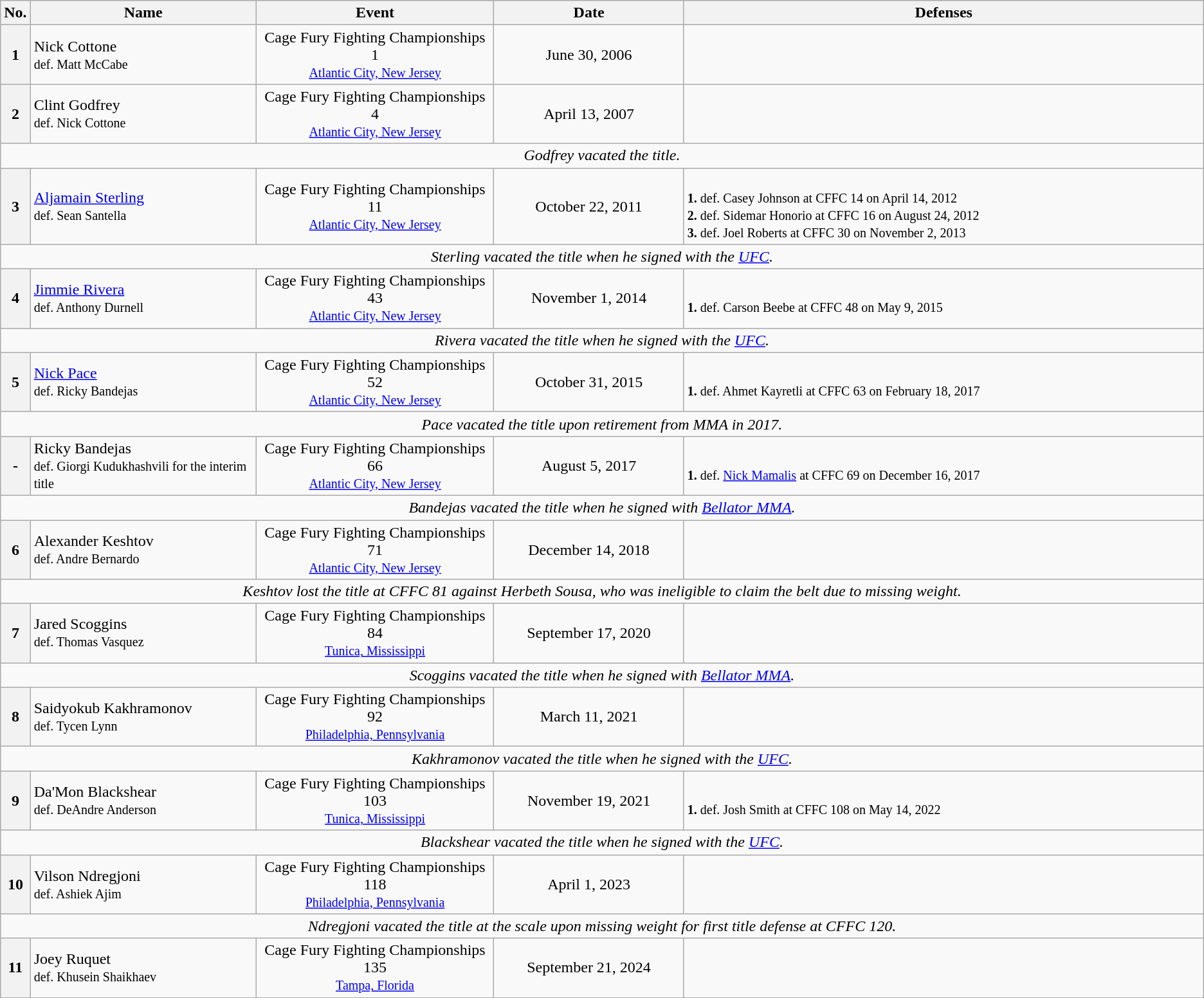<table class="wikitable">
<tr>
<th width=1%>No.</th>
<th width=19%>Name</th>
<th width=20%>Event</th>
<th width=16%>Date</th>
<th width=44%>Defenses</th>
</tr>
<tr>
<th>1</th>
<td style="text-align:left"> Nick Cottone<br><small>def. Matt McCabe</small></td>
<td style="text-align:center">Cage Fury Fighting Championships 1<br><small><a href='#'>Atlantic City, New Jersey</a></small></td>
<td style="text-align:center">June 30, 2006</td>
<td></td>
</tr>
<tr>
<th>2</th>
<td style="text-align:left"> Clint Godfrey<br><small> def. Nick Cottone</small></td>
<td style="text-align:center">Cage Fury Fighting Championships 4<br><small><a href='#'>Atlantic City, New Jersey</a></small></td>
<td style="text-align:center">April 13, 2007</td>
<td></td>
</tr>
<tr>
<td style="text-align:center" colspan="5"><em>Godfrey vacated the title.</em></td>
</tr>
<tr>
<th>3</th>
<td style="text-align:left"> <a href='#'>Aljamain Sterling</a><br><small>def. Sean Santella</small></td>
<td style="text-align:center">Cage Fury Fighting Championships 11<br><small><a href='#'>Atlantic City, New Jersey</a></small></td>
<td style="text-align:center">October 22, 2011</td>
<td><br><small><strong>1.</strong> def. Casey Johnson at CFFC 14 on April 14, 2012<br>
<strong>2.</strong> def. Sidemar Honorio at CFFC 16 on August 24, 2012<br>
<strong>3.</strong> def. Joel Roberts at CFFC 30 on November 2, 2013</small></td>
</tr>
<tr>
<td style="text-align:center" colspan="5"><em>Sterling vacated the title when he signed with the <a href='#'>UFC</a>.</em></td>
</tr>
<tr>
<th>4</th>
<td style="text-align:left"> <a href='#'>Jimmie Rivera</a><br><small>def. Anthony Durnell</small></td>
<td style="text-align:center">Cage Fury Fighting Championships 43<br><small><a href='#'>Atlantic City, New Jersey</a></small></td>
<td style="text-align:center">November 1, 2014</td>
<td><br><small><strong>1.</strong> def. Carson Beebe at CFFC 48 on May 9, 2015</small></td>
</tr>
<tr>
<td style="text-align:center" colspan="5"><em>Rivera vacated the title when he signed with the <a href='#'>UFC</a>.</em></td>
</tr>
<tr>
<th>5</th>
<td style="text-align:left"> <a href='#'>Nick Pace</a><br><small>def. Ricky Bandejas</small></td>
<td style="text-align:center">Cage Fury Fighting Championships 52<br><small><a href='#'>Atlantic City, New Jersey</a></small></td>
<td style="text-align:center">October 31, 2015</td>
<td><br><small><strong>1.</strong> def. Ahmet Kayretli at CFFC 63 on February 18, 2017</small></td>
</tr>
<tr>
<td style="text-align:center" colspan="5"><em>Pace vacated the title upon retirement from MMA in 2017.</em></td>
</tr>
<tr>
<th>-</th>
<td style="text-align:left"> Ricky Bandejas<br><small>def. Giorgi Kudukhashvili for the interim title</small></td>
<td style="text-align:center">Cage Fury Fighting Championships 66<br><small><a href='#'>Atlantic City, New Jersey</a></small></td>
<td style="text-align:center">August 5, 2017</td>
<td><br><small><strong>1.</strong> def. <a href='#'>Nick Mamalis</a> at CFFC 69 on December 16, 2017</small></td>
</tr>
<tr>
<td style="text-align:center" colspan="5"><em>Bandejas vacated the title when he signed with <a href='#'>Bellator MMA</a>.</em></td>
</tr>
<tr>
<th>6</th>
<td style="text-align:left"> Alexander Keshtov<br><small>def. Andre Bernardo</small></td>
<td style="text-align:center">Cage Fury Fighting Championships 71<br><small><a href='#'>Atlantic City, New Jersey</a></small></td>
<td style="text-align:center">December 14, 2018</td>
<td></td>
</tr>
<tr>
<td style="text-align:center" colspan="5"><em>Keshtov lost the title at CFFC 81 against Herbeth Sousa, who was ineligible to claim the belt due to missing weight.</em></td>
</tr>
<tr>
<th>7</th>
<td style="text-align:left"> Jared Scoggins<br><small>def. Thomas Vasquez</small></td>
<td style="text-align:center">Cage Fury Fighting Championships 84<br><small><a href='#'>Tunica, Mississippi</a></small></td>
<td style="text-align:center">September 17, 2020</td>
<td></td>
</tr>
<tr>
<td style="text-align:center" colspan="5"><em>Scoggins vacated the title when he signed with <a href='#'>Bellator MMA</a>.</em></td>
</tr>
<tr>
<th>8</th>
<td style="text-align:left"> Saidyokub Kakhramonov<br><small>def. Tycen Lynn</small></td>
<td style="text-align:center">Cage Fury Fighting Championships 92<br><small><a href='#'>Philadelphia, Pennsylvania</a></small></td>
<td style="text-align:center">March 11, 2021</td>
<td></td>
</tr>
<tr>
<td style="text-align:center" colspan="5"><em>Kakhramonov vacated the title when he signed with the <a href='#'>UFC</a>.</em></td>
</tr>
<tr>
<th>9</th>
<td style="text-align:left"> Da'Mon Blackshear<br><small>def. DeAndre Anderson</small></td>
<td style="text-align:center">Cage Fury Fighting Championships 103<br><small><a href='#'>Tunica, Mississippi</a></small></td>
<td style="text-align:center">November 19, 2021</td>
<td><br><small><strong>1.</strong> def. Josh Smith at CFFC 108 on May 14, 2022</small></td>
</tr>
<tr>
<td style="text-align:center" colspan="5"><em>Blackshear vacated the title when he signed with the <a href='#'>UFC</a>.</em></td>
</tr>
<tr>
<th>10</th>
<td style="text-align:left"> Vilson Ndregjoni<br><small>def. Ashiek Ajim</small></td>
<td style="text-align:center">Cage Fury Fighting Championships 118<br><small><a href='#'>Philadelphia, Pennsylvania</a></small></td>
<td style="text-align:center">April 1, 2023</td>
<td></td>
</tr>
<tr>
<td style="text-align:center" colspan="5"><em>Ndregjoni vacated the title at the scale upon missing weight for first title defense at CFFC 120.</em></td>
</tr>
<tr>
<th>11</th>
<td style="text-align:left"> Joey Ruquet<br><small>def. Khusein Shaikhaev </small></td>
<td style="text-align:center">Cage Fury Fighting Championships 135<br><small><a href='#'>Tampa, Florida</a></small></td>
<td style="text-align:center">September 21, 2024</td>
<td></td>
</tr>
<tr>
</tr>
</table>
